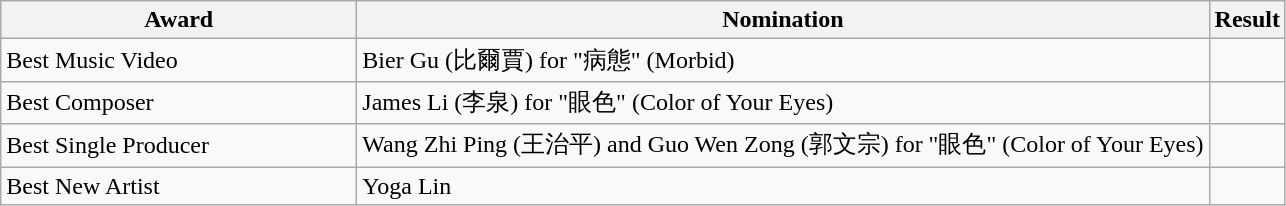<table class="wikitable">
<tr>
<th width="230">Award</th>
<th>Nomination</th>
<th>Result</th>
</tr>
<tr>
<td>Best Music Video</td>
<td>Bier Gu (比爾賈) for "病態" (Morbid)</td>
<td></td>
</tr>
<tr>
<td>Best Composer</td>
<td>James Li (李泉) for "眼色" (Color of Your Eyes)</td>
<td></td>
</tr>
<tr>
<td>Best Single Producer</td>
<td>Wang Zhi Ping (王治平) and Guo Wen Zong (郭文宗) for  "眼色" (Color of Your Eyes)</td>
<td></td>
</tr>
<tr>
<td>Best New Artist</td>
<td>Yoga Lin</td>
<td></td>
</tr>
</table>
